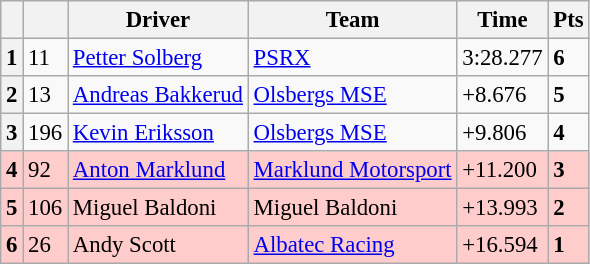<table class=wikitable style="font-size:95%">
<tr>
<th></th>
<th></th>
<th>Driver</th>
<th>Team</th>
<th>Time</th>
<th>Pts</th>
</tr>
<tr>
<th>1</th>
<td>11</td>
<td> <a href='#'>Petter Solberg</a></td>
<td><a href='#'>PSRX</a></td>
<td>3:28.277</td>
<td><strong>6</strong></td>
</tr>
<tr>
<th>2</th>
<td>13</td>
<td> <a href='#'>Andreas Bakkerud</a></td>
<td><a href='#'>Olsbergs MSE</a></td>
<td>+8.676</td>
<td><strong>5</strong></td>
</tr>
<tr>
<th>3</th>
<td>196</td>
<td> <a href='#'>Kevin Eriksson</a></td>
<td><a href='#'>Olsbergs MSE</a></td>
<td>+9.806</td>
<td><strong>4</strong></td>
</tr>
<tr>
<th style="background:#ffcccc;">4</th>
<td style="background:#ffcccc;">92</td>
<td style="background:#ffcccc;"> <a href='#'>Anton Marklund</a></td>
<td style="background:#ffcccc;"><a href='#'>Marklund Motorsport</a></td>
<td style="background:#ffcccc;">+11.200</td>
<td style="background:#ffcccc;"><strong>3</strong></td>
</tr>
<tr>
<th style="background:#ffcccc;">5</th>
<td style="background:#ffcccc;">106</td>
<td style="background:#ffcccc;"> Miguel Baldoni</td>
<td style="background:#ffcccc;">Miguel Baldoni</td>
<td style="background:#ffcccc;">+13.993</td>
<td style="background:#ffcccc;"><strong>2</strong></td>
</tr>
<tr>
<th style="background:#ffcccc;">6</th>
<td style="background:#ffcccc;">26</td>
<td style="background:#ffcccc;"> Andy Scott</td>
<td style="background:#ffcccc;"><a href='#'>Albatec Racing</a></td>
<td style="background:#ffcccc;">+16.594</td>
<td style="background:#ffcccc;"><strong>1</strong></td>
</tr>
</table>
